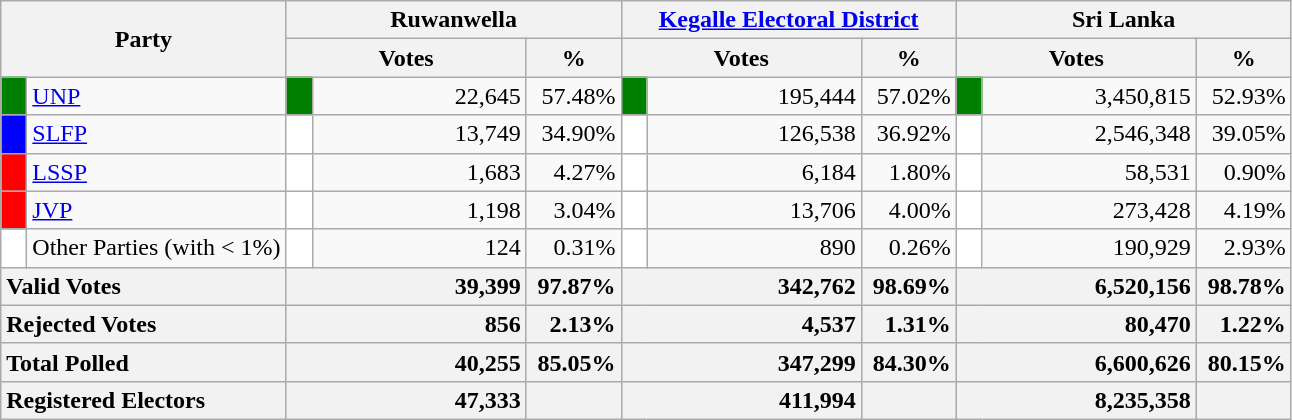<table class="wikitable">
<tr>
<th colspan="2" width="144px"rowspan="2">Party</th>
<th colspan="3" width="216px">Ruwanwella</th>
<th colspan="3" width="216px"><a href='#'>Kegalle Electoral District</a></th>
<th colspan="3" width="216px">Sri Lanka</th>
</tr>
<tr>
<th colspan="2" width="144px">Votes</th>
<th>%</th>
<th colspan="2" width="144px">Votes</th>
<th>%</th>
<th colspan="2" width="144px">Votes</th>
<th>%</th>
</tr>
<tr>
<td style="background-color:green;" width="10px"></td>
<td style="text-align:left;"><a href='#'>UNP</a></td>
<td style="background-color:green;" width="10px"></td>
<td style="text-align:right;">22,645</td>
<td style="text-align:right;">57.48%</td>
<td style="background-color:green;" width="10px"></td>
<td style="text-align:right;">195,444</td>
<td style="text-align:right;">57.02%</td>
<td style="background-color:green;" width="10px"></td>
<td style="text-align:right;">3,450,815</td>
<td style="text-align:right;">52.93%</td>
</tr>
<tr>
<td style="background-color:blue;" width="10px"></td>
<td style="text-align:left;"><a href='#'>SLFP</a></td>
<td style="background-color:white;" width="10px"></td>
<td style="text-align:right;">13,749</td>
<td style="text-align:right;">34.90%</td>
<td style="background-color:white;" width="10px"></td>
<td style="text-align:right;">126,538</td>
<td style="text-align:right;">36.92%</td>
<td style="background-color:white;" width="10px"></td>
<td style="text-align:right;">2,546,348</td>
<td style="text-align:right;">39.05%</td>
</tr>
<tr>
<td style="background-color:red;" width="10px"></td>
<td style="text-align:left;"><a href='#'>LSSP</a></td>
<td style="background-color:white;" width="10px"></td>
<td style="text-align:right;">1,683</td>
<td style="text-align:right;">4.27%</td>
<td style="background-color:white;" width="10px"></td>
<td style="text-align:right;">6,184</td>
<td style="text-align:right;">1.80%</td>
<td style="background-color:white;" width="10px"></td>
<td style="text-align:right;">58,531</td>
<td style="text-align:right;">0.90%</td>
</tr>
<tr>
<td style="background-color:red;" width="10px"></td>
<td style="text-align:left;"><a href='#'>JVP</a></td>
<td style="background-color:white;" width="10px"></td>
<td style="text-align:right;">1,198</td>
<td style="text-align:right;">3.04%</td>
<td style="background-color:white;" width="10px"></td>
<td style="text-align:right;">13,706</td>
<td style="text-align:right;">4.00%</td>
<td style="background-color:white;" width="10px"></td>
<td style="text-align:right;">273,428</td>
<td style="text-align:right;">4.19%</td>
</tr>
<tr>
<td style="background-color:white;" width="10px"></td>
<td style="text-align:left;">Other Parties (with < 1%)</td>
<td style="background-color:white;" width="10px"></td>
<td style="text-align:right;">124</td>
<td style="text-align:right;">0.31%</td>
<td style="background-color:white;" width="10px"></td>
<td style="text-align:right;">890</td>
<td style="text-align:right;">0.26%</td>
<td style="background-color:white;" width="10px"></td>
<td style="text-align:right;">190,929</td>
<td style="text-align:right;">2.93%</td>
</tr>
<tr>
<th colspan="2" width="144px"style="text-align:left;">Valid Votes</th>
<th style="text-align:right;"colspan="2" width="144px">39,399</th>
<th style="text-align:right;">97.87%</th>
<th style="text-align:right;"colspan="2" width="144px">342,762</th>
<th style="text-align:right;">98.69%</th>
<th style="text-align:right;"colspan="2" width="144px">6,520,156</th>
<th style="text-align:right;">98.78%</th>
</tr>
<tr>
<th colspan="2" width="144px"style="text-align:left;">Rejected Votes</th>
<th style="text-align:right;"colspan="2" width="144px">856</th>
<th style="text-align:right;">2.13%</th>
<th style="text-align:right;"colspan="2" width="144px">4,537</th>
<th style="text-align:right;">1.31%</th>
<th style="text-align:right;"colspan="2" width="144px">80,470</th>
<th style="text-align:right;">1.22%</th>
</tr>
<tr>
<th colspan="2" width="144px"style="text-align:left;">Total Polled</th>
<th style="text-align:right;"colspan="2" width="144px">40,255</th>
<th style="text-align:right;">85.05%</th>
<th style="text-align:right;"colspan="2" width="144px">347,299</th>
<th style="text-align:right;">84.30%</th>
<th style="text-align:right;"colspan="2" width="144px">6,600,626</th>
<th style="text-align:right;">80.15%</th>
</tr>
<tr>
<th colspan="2" width="144px"style="text-align:left;">Registered Electors</th>
<th style="text-align:right;"colspan="2" width="144px">47,333</th>
<th></th>
<th style="text-align:right;"colspan="2" width="144px">411,994</th>
<th></th>
<th style="text-align:right;"colspan="2" width="144px">8,235,358</th>
<th></th>
</tr>
</table>
